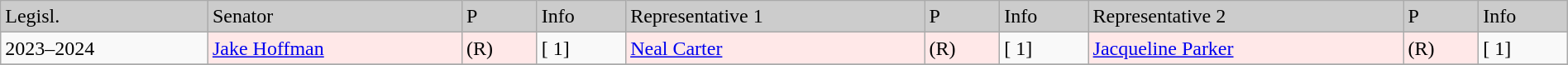<table class=wikitable width="100%" border="1">
<tr style="background-color:#cccccc;">
<td>Legisl.</td>
<td>Senator</td>
<td>P</td>
<td>Info</td>
<td>Representative 1</td>
<td>P</td>
<td>Info</td>
<td>Representative 2</td>
<td>P</td>
<td>Info</td>
</tr>
<tr>
<td>2023–2024</td>
<td style="background:#FFE8E8"><a href='#'>Jake Hoffman</a></td>
<td style="background:#FFE8E8">(R)</td>
<td>[ 1]</td>
<td style="background:#FFE8E8"><a href='#'>Neal Carter</a></td>
<td style="background:#FFE8E8">(R)</td>
<td>[ 1]</td>
<td style="background:#FFE8E8"><a href='#'>Jacqueline Parker</a></td>
<td style="background:#FFE8E8">(R)</td>
<td>[ 1]</td>
</tr>
<tr>
</tr>
</table>
